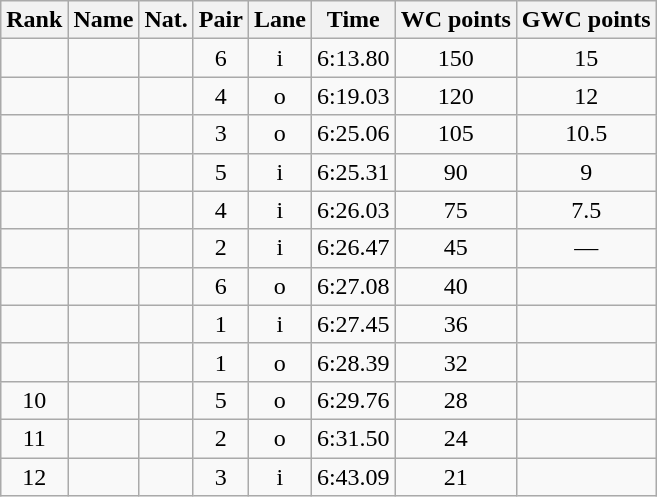<table class="wikitable sortable" style="text-align:center">
<tr>
<th>Rank</th>
<th>Name</th>
<th>Nat.</th>
<th>Pair</th>
<th>Lane</th>
<th>Time</th>
<th>WC points</th>
<th>GWC points</th>
</tr>
<tr>
<td></td>
<td align=left></td>
<td></td>
<td>6</td>
<td>i</td>
<td>6:13.80</td>
<td>150</td>
<td>15</td>
</tr>
<tr>
<td></td>
<td align=left></td>
<td></td>
<td>4</td>
<td>o</td>
<td>6:19.03</td>
<td>120</td>
<td>12</td>
</tr>
<tr>
<td></td>
<td align=left></td>
<td></td>
<td>3</td>
<td>o</td>
<td>6:25.06</td>
<td>105</td>
<td>10.5</td>
</tr>
<tr>
<td></td>
<td align=left></td>
<td></td>
<td>5</td>
<td>i</td>
<td>6:25.31</td>
<td>90</td>
<td>9</td>
</tr>
<tr>
<td></td>
<td align=left></td>
<td></td>
<td>4</td>
<td>i</td>
<td>6:26.03</td>
<td>75</td>
<td>7.5</td>
</tr>
<tr>
<td></td>
<td align=left></td>
<td></td>
<td>2</td>
<td>i</td>
<td>6:26.47</td>
<td>45</td>
<td>—</td>
</tr>
<tr>
<td></td>
<td align=left></td>
<td></td>
<td>6</td>
<td>o</td>
<td>6:27.08</td>
<td>40</td>
<td></td>
</tr>
<tr>
<td></td>
<td align=left></td>
<td></td>
<td>1</td>
<td>i</td>
<td>6:27.45</td>
<td>36</td>
<td></td>
</tr>
<tr>
<td></td>
<td align=left></td>
<td></td>
<td>1</td>
<td>o</td>
<td>6:28.39</td>
<td>32</td>
<td></td>
</tr>
<tr>
<td>10</td>
<td align=left></td>
<td></td>
<td>5</td>
<td>o</td>
<td>6:29.76</td>
<td>28</td>
<td></td>
</tr>
<tr>
<td>11</td>
<td align=left></td>
<td></td>
<td>2</td>
<td>o</td>
<td>6:31.50</td>
<td>24</td>
<td></td>
</tr>
<tr>
<td>12</td>
<td align=left></td>
<td></td>
<td>3</td>
<td>i</td>
<td>6:43.09</td>
<td>21</td>
<td></td>
</tr>
</table>
